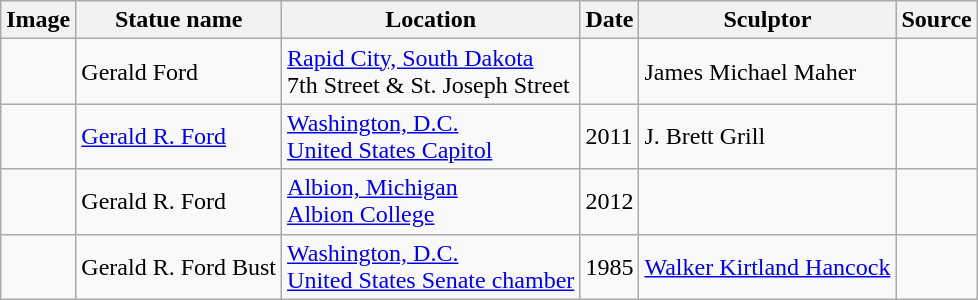<table class="wikitable sortable">
<tr>
<th scope="col" class="unsortable">Image</th>
<th scope="col">Statue name</th>
<th scope="col">Location</th>
<th scope="col">Date</th>
<th scope="col">Sculptor</th>
<th scope="col" class="unsortable">Source</th>
</tr>
<tr>
<td></td>
<td>Gerald Ford</td>
<td><a href='#'>Rapid City, South Dakota</a><br>7th Street & St. Joseph Street</td>
<td></td>
<td>James Michael Maher</td>
<td></td>
</tr>
<tr>
<td></td>
<td><a href='#'>Gerald R. Ford</a></td>
<td><a href='#'>Washington, D.C.</a><br><a href='#'>United States Capitol</a></td>
<td>2011</td>
<td>J. Brett Grill</td>
<td></td>
</tr>
<tr>
<td></td>
<td>Gerald R. Ford</td>
<td><a href='#'>Albion, Michigan</a><br><a href='#'>Albion College</a></td>
<td>2012</td>
<td></td>
<td></td>
</tr>
<tr>
<td></td>
<td>Gerald R. Ford Bust</td>
<td><a href='#'>Washington, D.C.</a><br><a href='#'>United States Senate chamber</a></td>
<td>1985</td>
<td><a href='#'>Walker Kirtland Hancock</a></td>
<td></td>
</tr>
</table>
